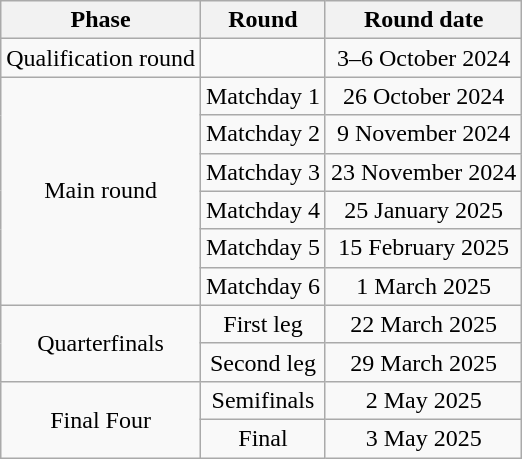<table class="wikitable" style="text-align:center">
<tr>
<th>Phase</th>
<th>Round</th>
<th>Round date</th>
</tr>
<tr>
<td>Qualification round</td>
<td></td>
<td>3–6 October 2024</td>
</tr>
<tr>
<td rowspan=6>Main round</td>
<td>Matchday 1</td>
<td>26 October 2024</td>
</tr>
<tr>
<td>Matchday 2</td>
<td>9 November 2024</td>
</tr>
<tr>
<td>Matchday 3</td>
<td>23 November 2024</td>
</tr>
<tr>
<td>Matchday 4</td>
<td>25 January 2025</td>
</tr>
<tr>
<td>Matchday 5</td>
<td>15 February 2025</td>
</tr>
<tr>
<td>Matchday 6</td>
<td>1 March 2025</td>
</tr>
<tr>
<td rowspan=2>Quarterfinals</td>
<td>First leg</td>
<td>22 March 2025</td>
</tr>
<tr>
<td>Second leg</td>
<td>29 March 2025</td>
</tr>
<tr>
<td rowspan=2>Final Four</td>
<td>Semifinals</td>
<td>2 May 2025</td>
</tr>
<tr>
<td>Final</td>
<td>3 May 2025</td>
</tr>
</table>
